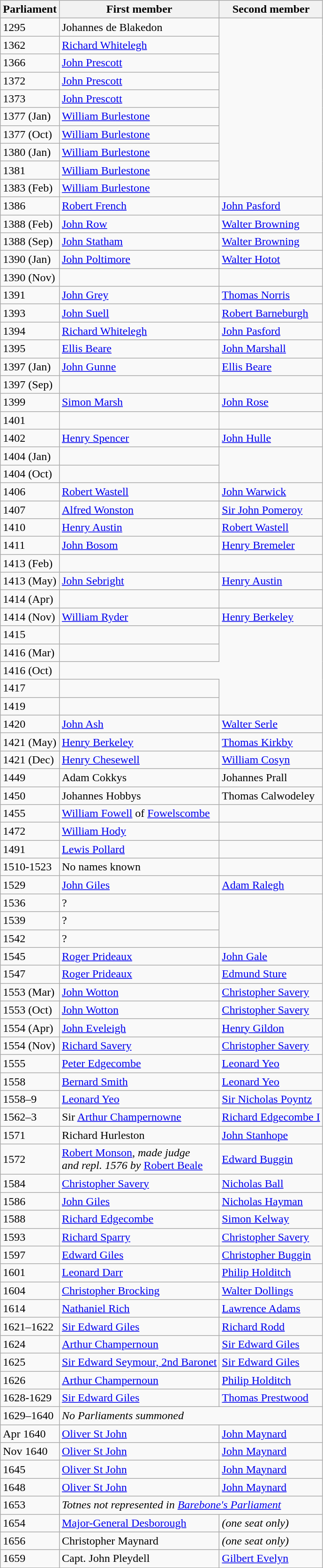<table class="wikitable">
<tr>
<th>Parliament</th>
<th>First member</th>
<th>Second member</th>
</tr>
<tr>
<td>1295</td>
<td>Johannes de Blakedon</td>
</tr>
<tr>
<td>1362</td>
<td><a href='#'>Richard Whitelegh</a></td>
</tr>
<tr>
<td>1366</td>
<td><a href='#'>John Prescott</a></td>
</tr>
<tr>
<td>1372</td>
<td><a href='#'>John Prescott</a></td>
</tr>
<tr>
<td>1373</td>
<td><a href='#'>John Prescott</a></td>
</tr>
<tr>
<td>1377 (Jan)</td>
<td><a href='#'>William Burlestone</a></td>
</tr>
<tr>
<td>1377 (Oct)</td>
<td><a href='#'>William Burlestone</a></td>
</tr>
<tr>
<td>1380 (Jan)</td>
<td><a href='#'>William Burlestone</a></td>
</tr>
<tr>
<td>1381</td>
<td><a href='#'>William Burlestone</a></td>
</tr>
<tr>
<td>1383 (Feb)</td>
<td><a href='#'>William Burlestone</a></td>
</tr>
<tr>
<td>1386</td>
<td><a href='#'>Robert French</a></td>
<td><a href='#'>John Pasford</a></td>
</tr>
<tr>
<td>1388 (Feb)</td>
<td><a href='#'>John Row</a></td>
<td><a href='#'>Walter Browning</a></td>
</tr>
<tr>
<td>1388 (Sep)</td>
<td><a href='#'>John Statham</a></td>
<td><a href='#'>Walter Browning</a></td>
</tr>
<tr>
<td>1390 (Jan)</td>
<td><a href='#'>John Poltimore</a></td>
<td><a href='#'>Walter Hotot</a></td>
</tr>
<tr>
<td>1390 (Nov)</td>
<td></td>
</tr>
<tr>
<td>1391</td>
<td><a href='#'>John Grey</a></td>
<td><a href='#'>Thomas Norris</a></td>
</tr>
<tr>
<td>1393</td>
<td><a href='#'>John Suell</a></td>
<td><a href='#'>Robert Barneburgh</a></td>
</tr>
<tr>
<td>1394</td>
<td><a href='#'>Richard Whitelegh</a></td>
<td><a href='#'>John Pasford</a></td>
</tr>
<tr>
<td>1395</td>
<td><a href='#'>Ellis Beare</a></td>
<td><a href='#'>John Marshall</a></td>
</tr>
<tr>
<td>1397 (Jan)</td>
<td><a href='#'>John Gunne</a></td>
<td><a href='#'>Ellis Beare</a></td>
</tr>
<tr>
<td>1397 (Sep)</td>
<td></td>
</tr>
<tr>
<td>1399</td>
<td><a href='#'>Simon Marsh</a></td>
<td><a href='#'>John Rose</a></td>
</tr>
<tr>
<td>1401</td>
<td></td>
</tr>
<tr>
<td>1402</td>
<td><a href='#'>Henry Spencer</a></td>
<td><a href='#'>John Hulle</a></td>
</tr>
<tr>
<td>1404 (Jan)</td>
<td></td>
</tr>
<tr>
<td>1404 (Oct)</td>
<td></td>
</tr>
<tr>
<td>1406</td>
<td><a href='#'>Robert Wastell</a></td>
<td><a href='#'>John Warwick</a></td>
</tr>
<tr>
<td>1407</td>
<td><a href='#'>Alfred Wonston</a></td>
<td><a href='#'>Sir John Pomeroy</a></td>
</tr>
<tr>
<td>1410</td>
<td><a href='#'>Henry Austin</a></td>
<td><a href='#'>Robert Wastell</a></td>
</tr>
<tr>
<td>1411</td>
<td><a href='#'>John Bosom</a></td>
<td><a href='#'>Henry Bremeler</a></td>
</tr>
<tr>
<td>1413 (Feb)</td>
<td></td>
</tr>
<tr>
<td>1413 (May)</td>
<td><a href='#'>John Sebright</a></td>
<td><a href='#'>Henry Austin</a></td>
</tr>
<tr>
<td>1414 (Apr)</td>
<td></td>
</tr>
<tr>
<td>1414 (Nov)</td>
<td><a href='#'>William Ryder</a></td>
<td><a href='#'>Henry Berkeley</a></td>
</tr>
<tr>
<td>1415</td>
<td></td>
</tr>
<tr>
<td>1416 (Mar)</td>
<td></td>
</tr>
<tr>
<td>1416 (Oct)</td>
</tr>
<tr>
<td>1417</td>
<td></td>
</tr>
<tr>
<td>1419</td>
<td></td>
</tr>
<tr>
<td>1420</td>
<td><a href='#'>John Ash</a></td>
<td><a href='#'>Walter Serle</a></td>
</tr>
<tr>
<td>1421 (May)</td>
<td><a href='#'>Henry Berkeley</a></td>
<td><a href='#'>Thomas Kirkby</a></td>
</tr>
<tr>
<td>1421 (Dec)</td>
<td><a href='#'>Henry Chesewell</a></td>
<td><a href='#'>William Cosyn</a></td>
</tr>
<tr>
<td>1449</td>
<td>Adam Cokkys</td>
<td>Johannes Prall</td>
</tr>
<tr>
<td>1450</td>
<td>Johannes Hobbys</td>
<td>Thomas Calwodeley</td>
</tr>
<tr>
<td>1455</td>
<td><a href='#'>William Fowell</a> of <a href='#'>Fowelscombe</a></td>
<td></td>
</tr>
<tr>
<td>1472</td>
<td><a href='#'>William Hody</a></td>
</tr>
<tr>
<td>1491</td>
<td><a href='#'>Lewis Pollard</a></td>
<td></td>
</tr>
<tr>
<td>1510-1523</td>
<td>No names known</td>
</tr>
<tr>
<td>1529</td>
<td><a href='#'>John Giles</a></td>
<td><a href='#'>Adam Ralegh</a></td>
</tr>
<tr>
<td>1536</td>
<td>?</td>
</tr>
<tr>
<td>1539</td>
<td>?</td>
</tr>
<tr>
<td>1542</td>
<td>?</td>
</tr>
<tr>
<td>1545</td>
<td><a href='#'>Roger Prideaux</a></td>
<td><a href='#'>John Gale</a></td>
</tr>
<tr>
<td>1547</td>
<td><a href='#'>Roger Prideaux</a></td>
<td><a href='#'>Edmund Sture</a></td>
</tr>
<tr>
<td>1553 (Mar)</td>
<td><a href='#'>John Wotton</a></td>
<td><a href='#'>Christopher Savery</a></td>
</tr>
<tr>
<td>1553 (Oct)</td>
<td><a href='#'>John Wotton</a></td>
<td><a href='#'>Christopher Savery</a></td>
</tr>
<tr>
<td>1554 (Apr)</td>
<td><a href='#'>John Eveleigh</a></td>
<td><a href='#'>Henry Gildon</a></td>
</tr>
<tr>
<td>1554 (Nov)</td>
<td><a href='#'>Richard Savery</a></td>
<td><a href='#'>Christopher Savery</a></td>
</tr>
<tr>
<td>1555</td>
<td><a href='#'>Peter Edgecombe</a></td>
<td><a href='#'>Leonard Yeo</a></td>
</tr>
<tr>
<td>1558</td>
<td><a href='#'>Bernard Smith</a></td>
<td><a href='#'>Leonard Yeo</a></td>
</tr>
<tr>
<td>1558–9</td>
<td><a href='#'>Leonard Yeo</a></td>
<td><a href='#'>Sir Nicholas Poyntz</a></td>
</tr>
<tr>
<td>1562–3</td>
<td>Sir <a href='#'>Arthur Champernowne</a></td>
<td><a href='#'>Richard Edgecombe I</a></td>
</tr>
<tr>
<td>1571</td>
<td>Richard Hurleston</td>
<td><a href='#'>John Stanhope</a></td>
</tr>
<tr>
<td>1572</td>
<td><a href='#'>Robert Monson</a>, <em>made judge <br> and repl. 1576 by</em> <a href='#'>Robert Beale</a></td>
<td><a href='#'>Edward Buggin</a></td>
</tr>
<tr>
<td>1584</td>
<td><a href='#'>Christopher Savery</a></td>
<td><a href='#'>Nicholas Ball</a></td>
</tr>
<tr>
<td>1586</td>
<td><a href='#'>John Giles</a></td>
<td><a href='#'>Nicholas Hayman</a></td>
</tr>
<tr>
<td>1588</td>
<td><a href='#'>Richard Edgecombe</a></td>
<td><a href='#'>Simon Kelway</a></td>
</tr>
<tr>
<td>1593</td>
<td><a href='#'>Richard Sparry</a></td>
<td><a href='#'>Christopher Savery</a></td>
</tr>
<tr>
<td>1597</td>
<td><a href='#'>Edward Giles</a></td>
<td><a href='#'>Christopher Buggin</a></td>
</tr>
<tr>
<td>1601</td>
<td><a href='#'>Leonard Darr</a></td>
<td><a href='#'>Philip Holditch</a></td>
</tr>
<tr>
<td>1604</td>
<td><a href='#'>Christopher Brocking</a></td>
<td><a href='#'>Walter Dollings</a></td>
</tr>
<tr>
<td>1614</td>
<td><a href='#'>Nathaniel Rich</a></td>
<td><a href='#'>Lawrence Adams</a></td>
</tr>
<tr>
<td>1621–1622</td>
<td><a href='#'>Sir Edward Giles</a></td>
<td><a href='#'>Richard Rodd</a></td>
</tr>
<tr>
<td>1624</td>
<td><a href='#'>Arthur Champernoun</a></td>
<td><a href='#'>Sir Edward Giles</a></td>
</tr>
<tr>
<td>1625</td>
<td><a href='#'>Sir Edward Seymour, 2nd Baronet</a></td>
<td><a href='#'>Sir Edward Giles</a></td>
</tr>
<tr>
<td>1626</td>
<td><a href='#'>Arthur Champernoun</a></td>
<td><a href='#'>Philip Holditch</a></td>
</tr>
<tr>
<td>1628-1629</td>
<td><a href='#'>Sir Edward Giles</a></td>
<td><a href='#'>Thomas Prestwood</a></td>
</tr>
<tr>
<td>1629–1640</td>
<td colspan = "2"><em>No Parliaments summoned</em></td>
</tr>
<tr>
<td>Apr 1640</td>
<td><a href='#'>Oliver St John</a></td>
<td><a href='#'>John Maynard</a></td>
</tr>
<tr>
<td>Nov 1640</td>
<td><a href='#'>Oliver St John</a></td>
<td><a href='#'>John Maynard</a></td>
</tr>
<tr>
<td>1645</td>
<td><a href='#'>Oliver St John</a></td>
<td><a href='#'>John Maynard</a></td>
</tr>
<tr>
<td>1648</td>
<td><a href='#'>Oliver St John</a></td>
<td><a href='#'>John Maynard</a></td>
</tr>
<tr>
<td>1653</td>
<td colspan = "2"><em>Totnes not represented in <a href='#'>Barebone's Parliament</a></em></td>
</tr>
<tr>
<td>1654</td>
<td><a href='#'>Major-General Desborough</a></td>
<td><em>(one seat only)</em></td>
</tr>
<tr>
<td>1656</td>
<td>Christopher Maynard</td>
<td><em>(one seat only)</em></td>
</tr>
<tr>
<td>1659</td>
<td>Capt. John Pleydell</td>
<td><a href='#'>Gilbert Evelyn</a></td>
</tr>
</table>
